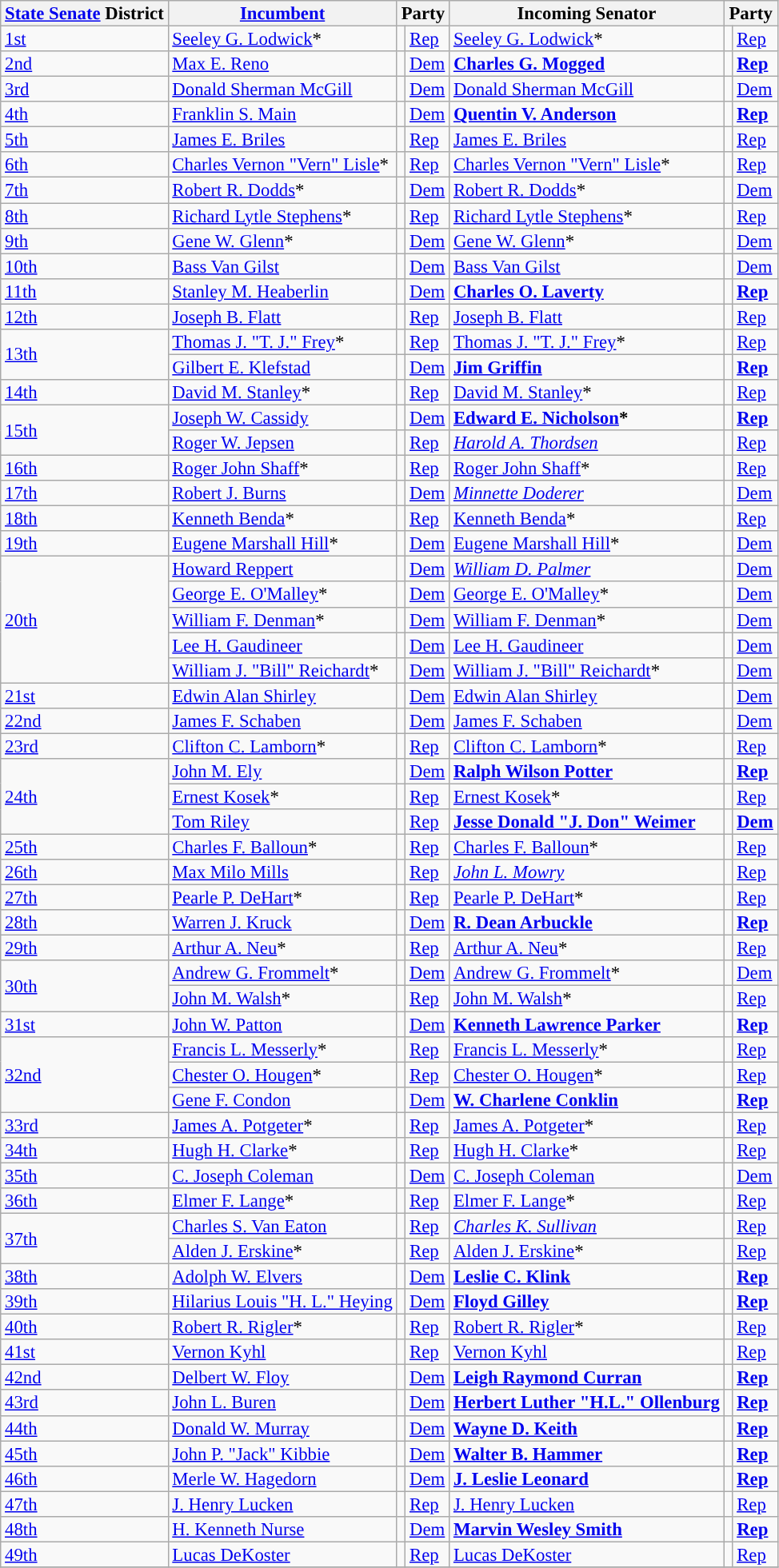<table class="sortable wikitable" style="font-size:95%;line-height:14px;">
<tr>
<th class="unsortable"><a href='#'>State Senate</a> District</th>
<th class="unsortable"><a href='#'>Incumbent</a></th>
<th colspan="2">Party</th>
<th class="unsortable">Incoming Senator</th>
<th colspan="2">Party</th>
</tr>
<tr>
<td><a href='#'>1st</a></td>
<td><a href='#'>Seeley G. Lodwick</a>*</td>
<td style="background:"></td>
<td><a href='#'>Rep</a></td>
<td><a href='#'>Seeley G. Lodwick</a>*</td>
<td style="background:"></td>
<td><a href='#'>Rep</a></td>
</tr>
<tr>
<td><a href='#'>2nd</a></td>
<td><a href='#'>Max E. Reno</a></td>
<td style="background:"></td>
<td><a href='#'>Dem</a></td>
<td><strong><a href='#'>Charles G. Mogged</a></strong></td>
<td style="background:"></td>
<td><strong><a href='#'>Rep</a></strong></td>
</tr>
<tr>
<td><a href='#'>3rd</a></td>
<td><a href='#'>Donald Sherman McGill</a></td>
<td style="background:"></td>
<td><a href='#'>Dem</a></td>
<td><a href='#'>Donald Sherman McGill</a></td>
<td style="background:"></td>
<td><a href='#'>Dem</a></td>
</tr>
<tr>
<td><a href='#'>4th</a></td>
<td><a href='#'>Franklin S. Main</a></td>
<td style="background:"></td>
<td><a href='#'>Dem</a></td>
<td><strong><a href='#'>Quentin V. Anderson</a></strong></td>
<td style="background:"></td>
<td><strong><a href='#'>Rep</a></strong></td>
</tr>
<tr>
<td><a href='#'>5th</a></td>
<td><a href='#'>James E. Briles</a></td>
<td style="background:"></td>
<td><a href='#'>Rep</a></td>
<td><a href='#'>James E. Briles</a></td>
<td style="background:"></td>
<td><a href='#'>Rep</a></td>
</tr>
<tr>
<td><a href='#'>6th</a></td>
<td><a href='#'>Charles Vernon "Vern" Lisle</a>*</td>
<td style="background:"></td>
<td><a href='#'>Rep</a></td>
<td><a href='#'>Charles Vernon "Vern" Lisle</a>*</td>
<td style="background:"></td>
<td><a href='#'>Rep</a></td>
</tr>
<tr>
<td><a href='#'>7th</a></td>
<td><a href='#'>Robert R. Dodds</a>*</td>
<td style="background:"></td>
<td><a href='#'>Dem</a></td>
<td><a href='#'>Robert R. Dodds</a>*</td>
<td style="background:"></td>
<td><a href='#'>Dem</a></td>
</tr>
<tr>
<td><a href='#'>8th</a></td>
<td><a href='#'>Richard Lytle Stephens</a>*</td>
<td style="background:"></td>
<td><a href='#'>Rep</a></td>
<td><a href='#'>Richard Lytle Stephens</a>*</td>
<td style="background:"></td>
<td><a href='#'>Rep</a></td>
</tr>
<tr>
<td><a href='#'>9th</a></td>
<td><a href='#'>Gene W. Glenn</a>*</td>
<td style="background:"></td>
<td><a href='#'>Dem</a></td>
<td><a href='#'>Gene W. Glenn</a>*</td>
<td style="background:"></td>
<td><a href='#'>Dem</a></td>
</tr>
<tr>
<td><a href='#'>10th</a></td>
<td><a href='#'>Bass Van Gilst</a></td>
<td style="background:"></td>
<td><a href='#'>Dem</a></td>
<td><a href='#'>Bass Van Gilst</a></td>
<td style="background:"></td>
<td><a href='#'>Dem</a></td>
</tr>
<tr>
<td><a href='#'>11th</a></td>
<td><a href='#'>Stanley M. Heaberlin</a></td>
<td style="background:"></td>
<td><a href='#'>Dem</a></td>
<td><strong><a href='#'>Charles O. Laverty</a></strong></td>
<td style="background:"></td>
<td><strong><a href='#'>Rep</a></strong></td>
</tr>
<tr>
<td><a href='#'>12th</a></td>
<td><a href='#'>Joseph B. Flatt</a></td>
<td style="background:"></td>
<td><a href='#'>Rep</a></td>
<td><a href='#'>Joseph B. Flatt</a></td>
<td style="background:"></td>
<td><a href='#'>Rep</a></td>
</tr>
<tr>
<td rowspan="2"><a href='#'>13th</a></td>
<td><a href='#'>Thomas J. "T. J." Frey</a>*</td>
<td style="background:"></td>
<td><a href='#'>Rep</a></td>
<td><a href='#'>Thomas J. "T. J." Frey</a>*</td>
<td style="background:"></td>
<td><a href='#'>Rep</a></td>
</tr>
<tr>
<td><a href='#'>Gilbert E. Klefstad</a></td>
<td style="background:"></td>
<td><a href='#'>Dem</a></td>
<td><strong><a href='#'>Jim Griffin</a></strong></td>
<td style="background:"></td>
<td><strong><a href='#'>Rep</a></strong></td>
</tr>
<tr>
<td><a href='#'>14th</a></td>
<td><a href='#'>David M. Stanley</a>*</td>
<td style="background:"></td>
<td><a href='#'>Rep</a></td>
<td><a href='#'>David M. Stanley</a>*</td>
<td style="background:"></td>
<td><a href='#'>Rep</a></td>
</tr>
<tr>
<td rowspan="2"><a href='#'>15th</a></td>
<td><a href='#'>Joseph W. Cassidy</a></td>
<td style="background:"></td>
<td><a href='#'>Dem</a></td>
<td><strong><a href='#'>Edward E. Nicholson</a>*</strong></td>
<td style="background:"></td>
<td><strong><a href='#'>Rep</a></strong></td>
</tr>
<tr>
<td><a href='#'>Roger W. Jepsen</a></td>
<td style="background:"></td>
<td><a href='#'>Rep</a></td>
<td><em><a href='#'>Harold A. Thordsen</a></em></td>
<td style="background:"></td>
<td><a href='#'>Rep</a></td>
</tr>
<tr>
<td><a href='#'>16th</a></td>
<td><a href='#'>Roger John Shaff</a>*</td>
<td style="background:"></td>
<td><a href='#'>Rep</a></td>
<td><a href='#'>Roger John Shaff</a>*</td>
<td style="background:"></td>
<td><a href='#'>Rep</a></td>
</tr>
<tr>
<td><a href='#'>17th</a></td>
<td><a href='#'>Robert J. Burns</a></td>
<td style="background:"></td>
<td><a href='#'>Dem</a></td>
<td><em><a href='#'>Minnette Doderer</a></em></td>
<td style="background:"></td>
<td><a href='#'>Dem</a></td>
</tr>
<tr>
<td><a href='#'>18th</a></td>
<td><a href='#'>Kenneth Benda</a>*</td>
<td style="background:"></td>
<td><a href='#'>Rep</a></td>
<td><a href='#'>Kenneth Benda</a>*</td>
<td style="background:"></td>
<td><a href='#'>Rep</a></td>
</tr>
<tr>
<td><a href='#'>19th</a></td>
<td><a href='#'>Eugene Marshall Hill</a>*</td>
<td style="background:"></td>
<td><a href='#'>Dem</a></td>
<td><a href='#'>Eugene Marshall Hill</a>*</td>
<td style="background:"></td>
<td><a href='#'>Dem</a></td>
</tr>
<tr>
<td rowspan="5"><a href='#'>20th</a></td>
<td><a href='#'>Howard Reppert</a></td>
<td style="background:"></td>
<td><a href='#'>Dem</a></td>
<td><em><a href='#'>William D. Palmer</a></em></td>
<td style="background:"></td>
<td><a href='#'>Dem</a></td>
</tr>
<tr>
<td><a href='#'>George E. O'Malley</a>*</td>
<td style="background:"></td>
<td><a href='#'>Dem</a></td>
<td><a href='#'>George E. O'Malley</a>*</td>
<td style="background:"></td>
<td><a href='#'>Dem</a></td>
</tr>
<tr>
<td><a href='#'>William F. Denman</a>*</td>
<td style="background:"></td>
<td><a href='#'>Dem</a></td>
<td><a href='#'>William F. Denman</a>*</td>
<td style="background:"></td>
<td><a href='#'>Dem</a></td>
</tr>
<tr>
<td><a href='#'>Lee H. Gaudineer</a></td>
<td style="background:"></td>
<td><a href='#'>Dem</a></td>
<td><a href='#'>Lee H. Gaudineer</a></td>
<td style="background:"></td>
<td><a href='#'>Dem</a></td>
</tr>
<tr>
<td><a href='#'>William J. "Bill" Reichardt</a>*</td>
<td style="background:"></td>
<td><a href='#'>Dem</a></td>
<td><a href='#'>William J. "Bill" Reichardt</a>*</td>
<td style="background:"></td>
<td><a href='#'>Dem</a></td>
</tr>
<tr>
<td><a href='#'>21st</a></td>
<td><a href='#'>Edwin Alan Shirley</a></td>
<td style="background:"></td>
<td><a href='#'>Dem</a></td>
<td><a href='#'>Edwin Alan Shirley</a></td>
<td style="background:"></td>
<td><a href='#'>Dem</a></td>
</tr>
<tr>
<td><a href='#'>22nd</a></td>
<td><a href='#'>James F. Schaben</a></td>
<td style="background:"></td>
<td><a href='#'>Dem</a></td>
<td><a href='#'>James F. Schaben</a></td>
<td style="background:"></td>
<td><a href='#'>Dem</a></td>
</tr>
<tr>
<td><a href='#'>23rd</a></td>
<td><a href='#'>Clifton C. Lamborn</a>*</td>
<td style="background:"></td>
<td><a href='#'>Rep</a></td>
<td><a href='#'>Clifton C. Lamborn</a>*</td>
<td style="background:"></td>
<td><a href='#'>Rep</a></td>
</tr>
<tr>
<td rowspan="3"><a href='#'>24th</a></td>
<td><a href='#'>John M. Ely</a></td>
<td style="background:"></td>
<td><a href='#'>Dem</a></td>
<td><strong><a href='#'>Ralph Wilson Potter</a></strong></td>
<td style="background:"></td>
<td><strong><a href='#'>Rep</a></strong></td>
</tr>
<tr>
<td><a href='#'>Ernest Kosek</a>*</td>
<td style="background:"></td>
<td><a href='#'>Rep</a></td>
<td><a href='#'>Ernest Kosek</a>*</td>
<td style="background:"></td>
<td><a href='#'>Rep</a></td>
</tr>
<tr>
<td><a href='#'>Tom Riley</a></td>
<td style="background:"></td>
<td><a href='#'>Rep</a></td>
<td><strong><a href='#'>Jesse Donald "J. Don" Weimer</a></strong></td>
<td style="background:"></td>
<td><strong><a href='#'>Dem</a></strong></td>
</tr>
<tr>
<td><a href='#'>25th</a></td>
<td><a href='#'>Charles F. Balloun</a>*</td>
<td style="background:"></td>
<td><a href='#'>Rep</a></td>
<td><a href='#'>Charles F. Balloun</a>*</td>
<td style="background:"></td>
<td><a href='#'>Rep</a></td>
</tr>
<tr>
<td><a href='#'>26th</a></td>
<td><a href='#'>Max Milo Mills</a></td>
<td style="background:"></td>
<td><a href='#'>Rep</a></td>
<td><em><a href='#'>John L. Mowry</a></em></td>
<td style="background:"></td>
<td><a href='#'>Rep</a></td>
</tr>
<tr>
<td><a href='#'>27th</a></td>
<td><a href='#'>Pearle P. DeHart</a>*</td>
<td style="background:"></td>
<td><a href='#'>Rep</a></td>
<td><a href='#'>Pearle P. DeHart</a>*</td>
<td style="background:"></td>
<td><a href='#'>Rep</a></td>
</tr>
<tr>
<td><a href='#'>28th</a></td>
<td><a href='#'>Warren J. Kruck</a></td>
<td style="background:"></td>
<td><a href='#'>Dem</a></td>
<td><strong><a href='#'>R. Dean Arbuckle</a></strong></td>
<td style="background:"></td>
<td><strong><a href='#'>Rep</a></strong></td>
</tr>
<tr>
<td><a href='#'>29th</a></td>
<td><a href='#'>Arthur A. Neu</a>*</td>
<td style="background:"></td>
<td><a href='#'>Rep</a></td>
<td><a href='#'>Arthur A. Neu</a>*</td>
<td style="background:"></td>
<td><a href='#'>Rep</a></td>
</tr>
<tr>
<td rowspan="2"><a href='#'>30th</a></td>
<td><a href='#'>Andrew G. Frommelt</a>*</td>
<td style="background:"></td>
<td><a href='#'>Dem</a></td>
<td><a href='#'>Andrew G. Frommelt</a>*</td>
<td style="background:"></td>
<td><a href='#'>Dem</a></td>
</tr>
<tr>
<td><a href='#'>John M. Walsh</a>*</td>
<td style="background:"></td>
<td><a href='#'>Rep</a></td>
<td><a href='#'>John M. Walsh</a>*</td>
<td style="background:"></td>
<td><a href='#'>Rep</a></td>
</tr>
<tr>
<td><a href='#'>31st</a></td>
<td><a href='#'>John W. Patton</a></td>
<td style="background:"></td>
<td><a href='#'>Dem</a></td>
<td><strong><a href='#'>Kenneth Lawrence Parker</a></strong></td>
<td style="background:"></td>
<td><strong><a href='#'>Rep</a></strong></td>
</tr>
<tr>
<td rowspan="3"><a href='#'>32nd</a></td>
<td><a href='#'>Francis L. Messerly</a>*</td>
<td style="background:"></td>
<td><a href='#'>Rep</a></td>
<td><a href='#'>Francis L. Messerly</a>*</td>
<td style="background:"></td>
<td><a href='#'>Rep</a></td>
</tr>
<tr>
<td><a href='#'>Chester O. Hougen</a>*</td>
<td style="background:"></td>
<td><a href='#'>Rep</a></td>
<td><a href='#'>Chester O. Hougen</a>*</td>
<td style="background:"></td>
<td><a href='#'>Rep</a></td>
</tr>
<tr>
<td><a href='#'>Gene F. Condon</a></td>
<td style="background:"></td>
<td><a href='#'>Dem</a></td>
<td><strong><a href='#'>W. Charlene Conklin</a></strong></td>
<td style="background:"></td>
<td><strong><a href='#'>Rep</a></strong></td>
</tr>
<tr>
<td><a href='#'>33rd</a></td>
<td><a href='#'>James A. Potgeter</a>*</td>
<td style="background:"></td>
<td><a href='#'>Rep</a></td>
<td><a href='#'>James A. Potgeter</a>*</td>
<td style="background:"></td>
<td><a href='#'>Rep</a></td>
</tr>
<tr>
<td><a href='#'>34th</a></td>
<td><a href='#'>Hugh H. Clarke</a>*</td>
<td style="background:"></td>
<td><a href='#'>Rep</a></td>
<td><a href='#'>Hugh H. Clarke</a>*</td>
<td style="background:"></td>
<td><a href='#'>Rep</a></td>
</tr>
<tr>
<td><a href='#'>35th</a></td>
<td><a href='#'>C. Joseph Coleman</a></td>
<td style="background:"></td>
<td><a href='#'>Dem</a></td>
<td><a href='#'>C. Joseph Coleman</a></td>
<td style="background:"></td>
<td><a href='#'>Dem</a></td>
</tr>
<tr>
<td><a href='#'>36th</a></td>
<td><a href='#'>Elmer F. Lange</a>*</td>
<td style="background:"></td>
<td><a href='#'>Rep</a></td>
<td><a href='#'>Elmer F. Lange</a>*</td>
<td style="background:"></td>
<td><a href='#'>Rep</a></td>
</tr>
<tr>
<td rowspan="2"><a href='#'>37th</a></td>
<td><a href='#'>Charles S. Van Eaton</a></td>
<td style="background:"></td>
<td><a href='#'>Rep</a></td>
<td><em><a href='#'>Charles K. Sullivan</a></em></td>
<td style="background:"></td>
<td><a href='#'>Rep</a></td>
</tr>
<tr>
<td><a href='#'>Alden J. Erskine</a>*</td>
<td style="background:"></td>
<td><a href='#'>Rep</a></td>
<td><a href='#'>Alden J. Erskine</a>*</td>
<td style="background:"></td>
<td><a href='#'>Rep</a></td>
</tr>
<tr>
<td><a href='#'>38th</a></td>
<td><a href='#'>Adolph W. Elvers</a></td>
<td style="background:"></td>
<td><a href='#'>Dem</a></td>
<td><strong><a href='#'>Leslie C. Klink</a></strong></td>
<td style="background:"></td>
<td><strong><a href='#'>Rep</a></strong></td>
</tr>
<tr>
<td><a href='#'>39th</a></td>
<td><a href='#'>Hilarius Louis "H. L." Heying</a></td>
<td style="background:"></td>
<td><a href='#'>Dem</a></td>
<td><strong><a href='#'>Floyd Gilley</a></strong></td>
<td style="background:"></td>
<td><strong><a href='#'>Rep</a></strong></td>
</tr>
<tr>
<td><a href='#'>40th</a></td>
<td><a href='#'>Robert R. Rigler</a>*</td>
<td style="background:"></td>
<td><a href='#'>Rep</a></td>
<td><a href='#'>Robert R. Rigler</a>*</td>
<td style="background:"></td>
<td><a href='#'>Rep</a></td>
</tr>
<tr>
<td><a href='#'>41st</a></td>
<td><a href='#'>Vernon Kyhl</a></td>
<td style="background:"></td>
<td><a href='#'>Rep</a></td>
<td><a href='#'>Vernon Kyhl</a></td>
<td style="background:"></td>
<td><a href='#'>Rep</a></td>
</tr>
<tr>
<td><a href='#'>42nd</a></td>
<td><a href='#'>Delbert W. Floy</a></td>
<td style="background:"></td>
<td><a href='#'>Dem</a></td>
<td><strong><a href='#'>Leigh Raymond Curran</a></strong></td>
<td style="background:"></td>
<td><strong><a href='#'>Rep</a></strong></td>
</tr>
<tr>
<td><a href='#'>43rd</a></td>
<td><a href='#'>John L. Buren</a></td>
<td style="background:"></td>
<td><a href='#'>Dem</a></td>
<td><strong><a href='#'>Herbert Luther "H.L." Ollenburg</a></strong></td>
<td style="background:"></td>
<td><strong><a href='#'>Rep</a></strong></td>
</tr>
<tr>
<td><a href='#'>44th</a></td>
<td><a href='#'>Donald W. Murray</a></td>
<td style="background:"></td>
<td><a href='#'>Dem</a></td>
<td><strong><a href='#'>Wayne D. Keith</a></strong></td>
<td style="background:"></td>
<td><strong><a href='#'>Rep</a></strong></td>
</tr>
<tr>
<td><a href='#'>45th</a></td>
<td><a href='#'>John P. "Jack" Kibbie</a></td>
<td style="background:"></td>
<td><a href='#'>Dem</a></td>
<td><strong><a href='#'>Walter B. Hammer</a></strong></td>
<td style="background:"></td>
<td><strong><a href='#'>Rep</a></strong></td>
</tr>
<tr>
<td><a href='#'>46th</a></td>
<td><a href='#'>Merle W. Hagedorn</a></td>
<td style="background:"></td>
<td><a href='#'>Dem</a></td>
<td><strong><a href='#'>J. Leslie Leonard</a></strong></td>
<td style="background:"></td>
<td><strong><a href='#'>Rep</a></strong></td>
</tr>
<tr>
<td><a href='#'>47th</a></td>
<td><a href='#'>J. Henry Lucken</a></td>
<td style="background:"></td>
<td><a href='#'>Rep</a></td>
<td><a href='#'>J. Henry Lucken</a></td>
<td style="background:"></td>
<td><a href='#'>Rep</a></td>
</tr>
<tr>
<td><a href='#'>48th</a></td>
<td><a href='#'>H. Kenneth Nurse</a></td>
<td style="background:"></td>
<td><a href='#'>Dem</a></td>
<td><strong><a href='#'>Marvin Wesley Smith</a></strong></td>
<td style="background:"></td>
<td><strong><a href='#'>Rep</a></strong></td>
</tr>
<tr>
<td><a href='#'>49th</a></td>
<td><a href='#'>Lucas DeKoster</a></td>
<td style="background:"></td>
<td><a href='#'>Rep</a></td>
<td><a href='#'>Lucas DeKoster</a></td>
<td style="background:"></td>
<td><a href='#'>Rep</a></td>
</tr>
<tr>
</tr>
</table>
